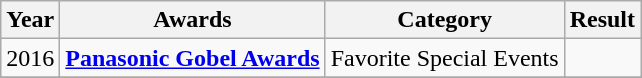<table class="wikitable">
<tr>
<th>Year</th>
<th>Awards</th>
<th>Category</th>
<th>Result</th>
</tr>
<tr>
<td>2016</td>
<td><strong><a href='#'>Panasonic Gobel Awards</a></strong></td>
<td>Favorite Special Events</td>
<td></td>
</tr>
<tr>
</tr>
</table>
